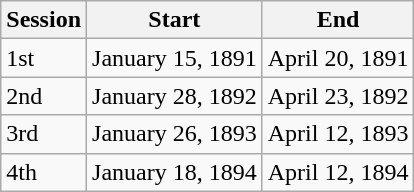<table class="wikitable">
<tr>
<th>Session</th>
<th>Start</th>
<th>End</th>
</tr>
<tr>
<td>1st</td>
<td>January 15, 1891</td>
<td>April 20, 1891</td>
</tr>
<tr>
<td>2nd</td>
<td>January 28, 1892</td>
<td>April 23, 1892</td>
</tr>
<tr>
<td>3rd</td>
<td>January 26, 1893</td>
<td>April 12, 1893</td>
</tr>
<tr>
<td>4th</td>
<td>January 18, 1894</td>
<td>April 12, 1894</td>
</tr>
</table>
